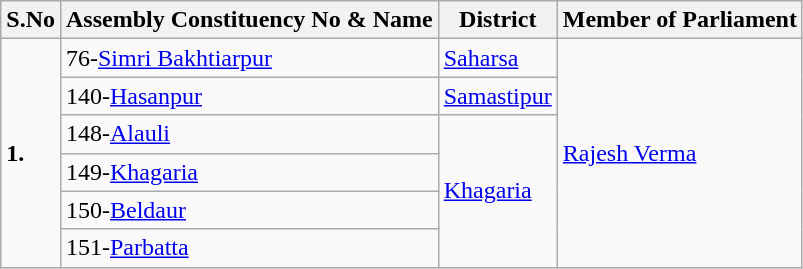<table class="wikitable">
<tr>
<th>S.No</th>
<th>Assembly Constituency No & Name</th>
<th>District</th>
<th>Member of Parliament</th>
</tr>
<tr>
<td rowspan="6"><strong>1.</strong></td>
<td>76-<a href='#'>Simri Bakhtiarpur</a></td>
<td><a href='#'>Saharsa</a></td>
<td rowspan="6"><a href='#'>Rajesh Verma</a></td>
</tr>
<tr>
<td>140-<a href='#'>Hasanpur</a></td>
<td><a href='#'>Samastipur</a></td>
</tr>
<tr>
<td>148-<a href='#'>Alauli</a></td>
<td rowspan="4"><a href='#'>Khagaria</a></td>
</tr>
<tr>
<td>149-<a href='#'>Khagaria</a></td>
</tr>
<tr>
<td>150-<a href='#'>Beldaur</a></td>
</tr>
<tr>
<td>151-<a href='#'>Parbatta</a></td>
</tr>
</table>
